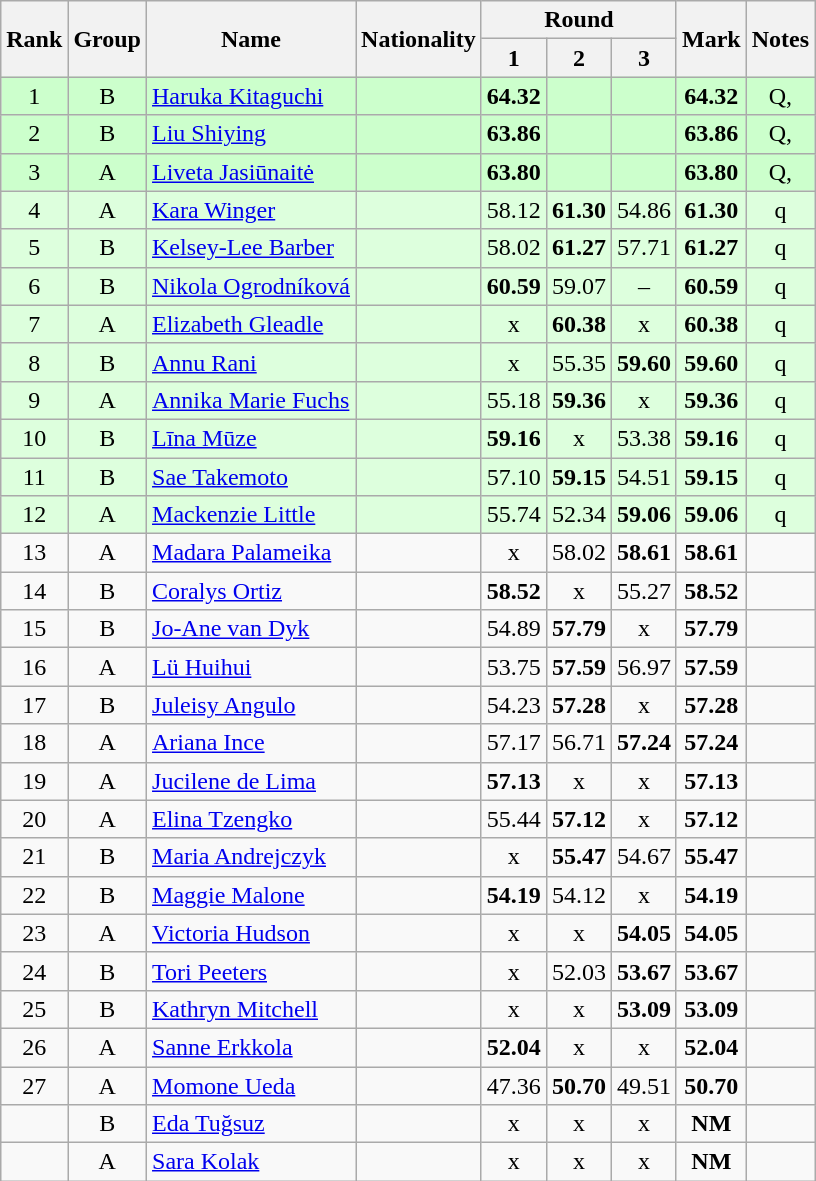<table class="wikitable sortable" style="text-align:center">
<tr>
<th rowspan=2>Rank</th>
<th rowspan=2>Group</th>
<th rowspan=2>Name</th>
<th rowspan=2>Nationality</th>
<th colspan=3>Round</th>
<th rowspan=2>Mark</th>
<th rowspan=2>Notes</th>
</tr>
<tr>
<th>1</th>
<th>2</th>
<th>3</th>
</tr>
<tr bgcolor=ccffcc>
<td>1</td>
<td>B</td>
<td align=left><a href='#'>Haruka Kitaguchi</a></td>
<td align=left></td>
<td><strong>64.32</strong></td>
<td></td>
<td></td>
<td><strong>64.32</strong></td>
<td>Q, </td>
</tr>
<tr bgcolor=ccffcc>
<td>2</td>
<td>B</td>
<td align=left><a href='#'>Liu Shiying</a></td>
<td align=left></td>
<td><strong>63.86</strong></td>
<td></td>
<td></td>
<td><strong>63.86</strong></td>
<td>Q, </td>
</tr>
<tr bgcolor=ccffcc>
<td>3</td>
<td>A</td>
<td align=left><a href='#'>Liveta Jasiūnaitė</a></td>
<td align=left></td>
<td><strong>63.80</strong></td>
<td></td>
<td></td>
<td><strong>63.80</strong></td>
<td>Q, </td>
</tr>
<tr bgcolor=ddffdd>
<td>4</td>
<td>A</td>
<td align=left><a href='#'>Kara Winger</a></td>
<td align=left></td>
<td>58.12</td>
<td><strong>61.30</strong></td>
<td>54.86</td>
<td><strong>61.30</strong></td>
<td>q</td>
</tr>
<tr bgcolor=ddffdd>
<td>5</td>
<td>B</td>
<td align=left><a href='#'>Kelsey-Lee Barber</a></td>
<td align=left></td>
<td>58.02</td>
<td><strong>61.27</strong></td>
<td>57.71</td>
<td><strong>61.27</strong></td>
<td>q</td>
</tr>
<tr bgcolor=ddffdd>
<td>6</td>
<td>B</td>
<td align=left><a href='#'>Nikola Ogrodníková</a></td>
<td align=left></td>
<td><strong>60.59</strong></td>
<td>59.07</td>
<td>–</td>
<td><strong>60.59</strong></td>
<td>q</td>
</tr>
<tr bgcolor=ddffdd>
<td>7</td>
<td>A</td>
<td align=left><a href='#'>Elizabeth Gleadle</a></td>
<td align=left></td>
<td>x</td>
<td><strong>60.38</strong></td>
<td>x</td>
<td><strong>60.38</strong></td>
<td>q</td>
</tr>
<tr bgcolor=ddffdd>
<td>8</td>
<td>B</td>
<td align=left><a href='#'>Annu Rani</a></td>
<td align=left></td>
<td>x</td>
<td>55.35</td>
<td><strong>59.60</strong></td>
<td><strong>59.60</strong></td>
<td>q</td>
</tr>
<tr bgcolor=ddffdd>
<td>9</td>
<td>A</td>
<td align=left><a href='#'>Annika Marie Fuchs</a></td>
<td align=left></td>
<td>55.18</td>
<td><strong>59.36</strong></td>
<td>x</td>
<td><strong>59.36</strong></td>
<td>q</td>
</tr>
<tr bgcolor=ddffdd>
<td>10</td>
<td>B</td>
<td align=left><a href='#'>Līna Mūze</a></td>
<td align=left></td>
<td><strong>59.16</strong></td>
<td>x</td>
<td>53.38</td>
<td><strong>59.16</strong></td>
<td>q</td>
</tr>
<tr bgcolor=ddffdd>
<td>11</td>
<td>B</td>
<td align=left><a href='#'>Sae Takemoto</a></td>
<td align=left></td>
<td>57.10</td>
<td><strong>59.15</strong></td>
<td>54.51</td>
<td><strong>59.15</strong></td>
<td>q</td>
</tr>
<tr bgcolor=ddffdd>
<td>12</td>
<td>A</td>
<td align=left><a href='#'>Mackenzie Little</a></td>
<td align=left></td>
<td>55.74</td>
<td>52.34</td>
<td><strong>59.06</strong></td>
<td><strong>59.06</strong></td>
<td>q</td>
</tr>
<tr>
<td>13</td>
<td>A</td>
<td align=left><a href='#'>Madara Palameika</a></td>
<td align=left></td>
<td>x</td>
<td>58.02</td>
<td><strong>58.61</strong></td>
<td><strong>58.61</strong></td>
<td></td>
</tr>
<tr>
<td>14</td>
<td>B</td>
<td align=left><a href='#'>Coralys Ortiz</a></td>
<td align=left></td>
<td><strong>58.52</strong></td>
<td>x</td>
<td>55.27</td>
<td><strong>58.52</strong></td>
<td></td>
</tr>
<tr>
<td>15</td>
<td>B</td>
<td align=left><a href='#'>Jo-Ane van Dyk</a></td>
<td align=left></td>
<td>54.89</td>
<td><strong>57.79</strong></td>
<td>x</td>
<td><strong>57.79</strong></td>
<td></td>
</tr>
<tr>
<td>16</td>
<td>A</td>
<td align=left><a href='#'>Lü Huihui</a></td>
<td align=left></td>
<td>53.75</td>
<td><strong>57.59</strong></td>
<td>56.97</td>
<td><strong>57.59</strong></td>
<td></td>
</tr>
<tr>
<td>17</td>
<td>B</td>
<td align=left><a href='#'>Juleisy Angulo</a></td>
<td align=left></td>
<td>54.23</td>
<td><strong>57.28</strong></td>
<td>x</td>
<td><strong>57.28</strong></td>
<td></td>
</tr>
<tr>
<td>18</td>
<td>A</td>
<td align=left><a href='#'>Ariana Ince</a></td>
<td align=left></td>
<td>57.17</td>
<td>56.71</td>
<td><strong>57.24</strong></td>
<td><strong>57.24</strong></td>
<td></td>
</tr>
<tr>
<td>19</td>
<td>A</td>
<td align=left><a href='#'>Jucilene de Lima</a></td>
<td align=left></td>
<td><strong>57.13</strong></td>
<td>x</td>
<td>x</td>
<td><strong>57.13</strong></td>
<td></td>
</tr>
<tr>
<td>20</td>
<td>A</td>
<td align=left><a href='#'>Elina Tzengko</a></td>
<td align=left></td>
<td>55.44</td>
<td><strong>57.12</strong></td>
<td>x</td>
<td><strong>57.12</strong></td>
<td></td>
</tr>
<tr>
<td>21</td>
<td>B</td>
<td align=left><a href='#'>Maria Andrejczyk</a></td>
<td align=left></td>
<td>x</td>
<td><strong>55.47</strong></td>
<td>54.67</td>
<td><strong>55.47</strong></td>
<td></td>
</tr>
<tr>
<td>22</td>
<td>B</td>
<td align=left><a href='#'>Maggie Malone</a></td>
<td align=left></td>
<td><strong>54.19</strong></td>
<td>54.12</td>
<td>x</td>
<td><strong>54.19</strong></td>
<td></td>
</tr>
<tr>
<td>23</td>
<td>A</td>
<td align=left><a href='#'>Victoria Hudson</a></td>
<td align=left></td>
<td>x</td>
<td>x</td>
<td><strong>54.05</strong></td>
<td><strong>54.05</strong></td>
<td></td>
</tr>
<tr>
<td>24</td>
<td>B</td>
<td align=left><a href='#'>Tori Peeters</a></td>
<td align=left></td>
<td>x</td>
<td>52.03</td>
<td><strong>53.67</strong></td>
<td><strong>53.67</strong></td>
<td></td>
</tr>
<tr>
<td>25</td>
<td>B</td>
<td align=left><a href='#'>Kathryn Mitchell</a></td>
<td align=left></td>
<td>x</td>
<td>x</td>
<td><strong>53.09</strong></td>
<td><strong>53.09</strong></td>
<td></td>
</tr>
<tr>
<td>26</td>
<td>A</td>
<td align=left><a href='#'>Sanne Erkkola</a></td>
<td align=left></td>
<td><strong>52.04</strong></td>
<td>x</td>
<td>x</td>
<td><strong>52.04</strong></td>
<td></td>
</tr>
<tr>
<td>27</td>
<td>A</td>
<td align=left><a href='#'>Momone Ueda</a></td>
<td align=left></td>
<td>47.36</td>
<td><strong>50.70</strong></td>
<td>49.51</td>
<td><strong>50.70</strong></td>
<td></td>
</tr>
<tr>
<td></td>
<td>B</td>
<td align=left><a href='#'>Eda Tuğsuz</a></td>
<td align=left></td>
<td>x</td>
<td>x</td>
<td>x</td>
<td><strong>NM</strong></td>
<td></td>
</tr>
<tr>
<td></td>
<td>A</td>
<td align=left><a href='#'>Sara Kolak</a></td>
<td align=left></td>
<td>x</td>
<td>x</td>
<td>x</td>
<td><strong>NM</strong></td>
<td></td>
</tr>
</table>
